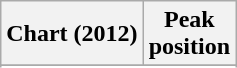<table class="wikitable sortable plainrowheaders">
<tr>
<th scope="col">Chart (2012)</th>
<th scope="col">Peak<br>position</th>
</tr>
<tr>
</tr>
<tr>
</tr>
<tr>
</tr>
<tr>
</tr>
<tr>
</tr>
</table>
